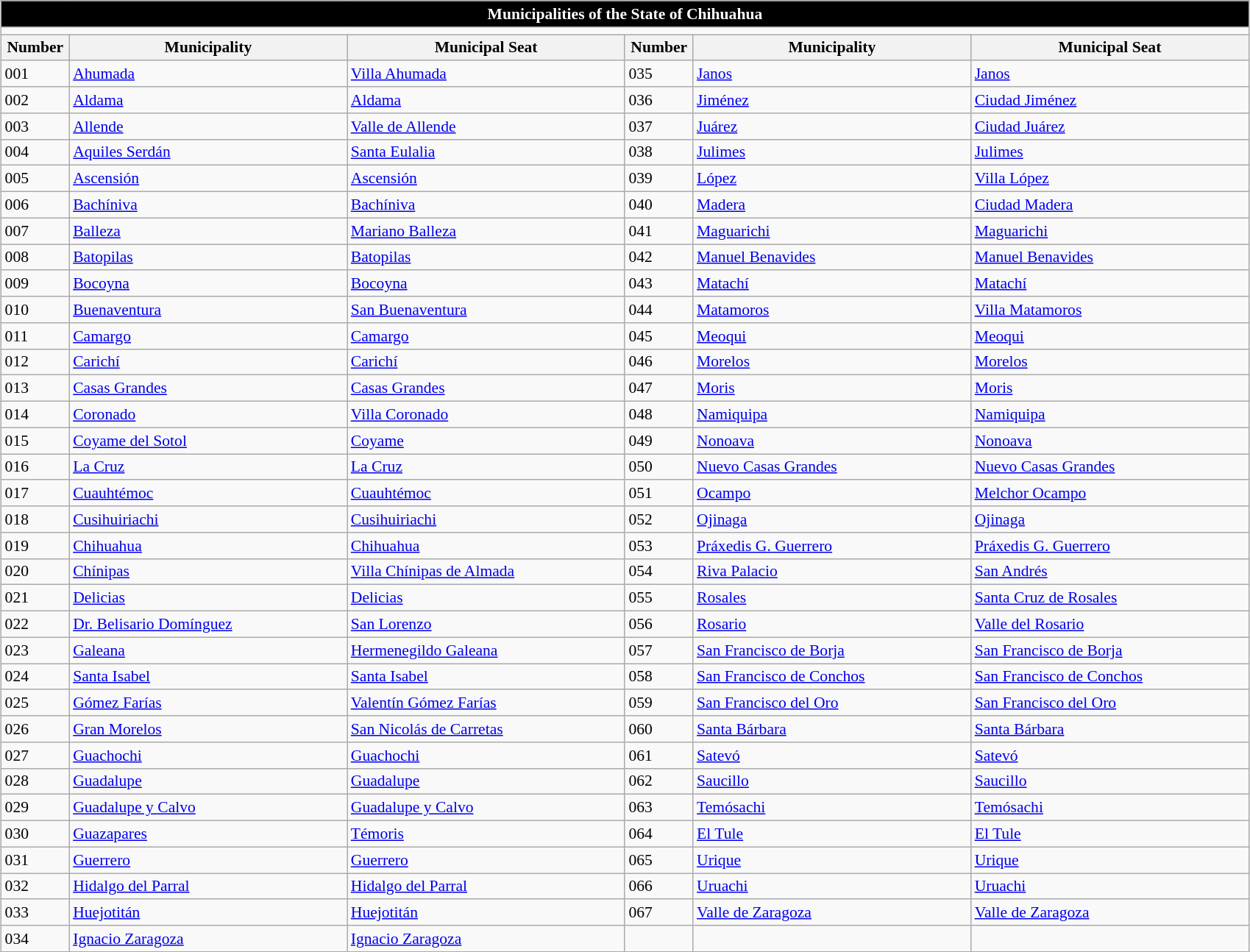<table class="wikitable" style="margin:0.2em 0.5em; font-size:90%">
<tr>
<th colspan=6 style="background-color:black; color:white;">Municipalities of the State of Chihuahua</th>
</tr>
<tr>
<td colspan="6"></td>
</tr>
<tr>
<th width="55">Number</th>
<th width="245">Municipality</th>
<th width="245">Municipal Seat</th>
<th width="55">Number</th>
<th width="245">Municipality</th>
<th width="245">Municipal Seat</th>
</tr>
<tr>
<td>001</td>
<td><a href='#'>Ahumada</a></td>
<td><a href='#'>Villa Ahumada</a></td>
<td>035</td>
<td><a href='#'>Janos</a></td>
<td><a href='#'>Janos</a></td>
</tr>
<tr>
<td>002</td>
<td><a href='#'>Aldama</a></td>
<td><a href='#'>Aldama</a></td>
<td>036</td>
<td><a href='#'>Jiménez</a></td>
<td><a href='#'>Ciudad Jiménez</a></td>
</tr>
<tr>
<td>003</td>
<td><a href='#'>Allende</a></td>
<td><a href='#'>Valle de Allende</a></td>
<td>037</td>
<td><a href='#'>Juárez</a></td>
<td><a href='#'>Ciudad Juárez</a></td>
</tr>
<tr>
<td>004</td>
<td><a href='#'>Aquiles Serdán</a></td>
<td><a href='#'>Santa Eulalia</a></td>
<td>038</td>
<td><a href='#'>Julimes</a></td>
<td><a href='#'>Julimes</a></td>
</tr>
<tr>
<td>005</td>
<td><a href='#'>Ascensión</a></td>
<td><a href='#'>Ascensión</a></td>
<td>039</td>
<td><a href='#'>López</a></td>
<td><a href='#'>Villa López</a></td>
</tr>
<tr>
<td>006</td>
<td><a href='#'>Bachíniva</a></td>
<td><a href='#'>Bachíniva</a></td>
<td>040</td>
<td><a href='#'>Madera</a></td>
<td><a href='#'>Ciudad Madera</a></td>
</tr>
<tr>
<td>007</td>
<td><a href='#'>Balleza</a></td>
<td><a href='#'>Mariano Balleza</a></td>
<td>041</td>
<td><a href='#'>Maguarichi</a></td>
<td><a href='#'>Maguarichi</a></td>
</tr>
<tr>
<td>008</td>
<td><a href='#'>Batopilas</a></td>
<td><a href='#'>Batopilas</a></td>
<td>042</td>
<td><a href='#'>Manuel Benavides</a></td>
<td><a href='#'>Manuel Benavides</a></td>
</tr>
<tr>
<td>009</td>
<td><a href='#'>Bocoyna</a></td>
<td><a href='#'>Bocoyna</a></td>
<td>043</td>
<td><a href='#'>Matachí</a></td>
<td><a href='#'>Matachí</a></td>
</tr>
<tr>
<td>010</td>
<td><a href='#'>Buenaventura</a></td>
<td><a href='#'>San Buenaventura</a></td>
<td>044</td>
<td><a href='#'>Matamoros</a></td>
<td><a href='#'>Villa Matamoros</a></td>
</tr>
<tr>
<td>011</td>
<td><a href='#'>Camargo</a></td>
<td><a href='#'>Camargo</a></td>
<td>045</td>
<td><a href='#'>Meoqui</a></td>
<td><a href='#'>Meoqui</a></td>
</tr>
<tr>
<td>012</td>
<td><a href='#'>Carichí</a></td>
<td><a href='#'>Carichí</a></td>
<td>046</td>
<td><a href='#'>Morelos</a></td>
<td><a href='#'>Morelos</a></td>
</tr>
<tr>
<td>013</td>
<td><a href='#'>Casas Grandes</a></td>
<td><a href='#'>Casas Grandes</a></td>
<td>047</td>
<td><a href='#'>Moris</a></td>
<td><a href='#'>Moris</a></td>
</tr>
<tr>
<td>014</td>
<td><a href='#'>Coronado</a></td>
<td><a href='#'>Villa Coronado</a></td>
<td>048</td>
<td><a href='#'>Namiquipa</a></td>
<td><a href='#'>Namiquipa</a></td>
</tr>
<tr>
<td>015</td>
<td><a href='#'>Coyame del Sotol</a></td>
<td><a href='#'>Coyame</a></td>
<td>049</td>
<td><a href='#'>Nonoava</a></td>
<td><a href='#'>Nonoava</a></td>
</tr>
<tr>
<td>016</td>
<td><a href='#'>La Cruz</a></td>
<td><a href='#'>La Cruz</a></td>
<td>050</td>
<td><a href='#'>Nuevo Casas Grandes</a></td>
<td><a href='#'>Nuevo Casas Grandes</a></td>
</tr>
<tr>
<td>017</td>
<td><a href='#'>Cuauhtémoc</a></td>
<td><a href='#'>Cuauhtémoc</a></td>
<td>051</td>
<td><a href='#'>Ocampo</a></td>
<td><a href='#'>Melchor Ocampo</a></td>
</tr>
<tr>
<td>018</td>
<td><a href='#'>Cusihuiriachi</a></td>
<td><a href='#'>Cusihuiriachi</a></td>
<td>052</td>
<td><a href='#'>Ojinaga</a></td>
<td><a href='#'>Ojinaga</a></td>
</tr>
<tr>
<td>019</td>
<td><a href='#'>Chihuahua</a></td>
<td><a href='#'>Chihuahua</a></td>
<td>053</td>
<td><a href='#'>Práxedis G. Guerrero</a></td>
<td><a href='#'>Práxedis G. Guerrero</a></td>
</tr>
<tr>
<td>020</td>
<td><a href='#'>Chínipas</a></td>
<td><a href='#'>Villa Chínipas de Almada</a></td>
<td>054</td>
<td><a href='#'>Riva Palacio</a></td>
<td><a href='#'>San Andrés</a></td>
</tr>
<tr>
<td>021</td>
<td><a href='#'>Delicias</a></td>
<td><a href='#'>Delicias</a></td>
<td>055</td>
<td><a href='#'>Rosales</a></td>
<td><a href='#'>Santa Cruz de Rosales</a></td>
</tr>
<tr>
<td>022</td>
<td><a href='#'>Dr. Belisario Domínguez</a></td>
<td><a href='#'>San Lorenzo</a></td>
<td>056</td>
<td><a href='#'>Rosario</a></td>
<td><a href='#'>Valle del Rosario</a></td>
</tr>
<tr>
<td>023</td>
<td><a href='#'>Galeana</a></td>
<td><a href='#'>Hermenegildo Galeana</a></td>
<td>057</td>
<td><a href='#'>San Francisco de Borja</a></td>
<td><a href='#'>San Francisco de Borja</a></td>
</tr>
<tr>
<td>024</td>
<td><a href='#'>Santa Isabel</a></td>
<td><a href='#'>Santa Isabel</a></td>
<td>058</td>
<td><a href='#'>San Francisco de Conchos</a></td>
<td><a href='#'>San Francisco de Conchos</a></td>
</tr>
<tr>
<td>025</td>
<td><a href='#'>Gómez Farías</a></td>
<td><a href='#'>Valentín Gómez Farías</a></td>
<td>059</td>
<td><a href='#'>San Francisco del Oro</a></td>
<td><a href='#'>San Francisco del Oro</a></td>
</tr>
<tr>
<td>026</td>
<td><a href='#'>Gran Morelos</a></td>
<td><a href='#'>San Nicolás de Carretas</a></td>
<td>060</td>
<td><a href='#'>Santa Bárbara</a></td>
<td><a href='#'>Santa Bárbara</a></td>
</tr>
<tr>
<td>027</td>
<td><a href='#'>Guachochi</a></td>
<td><a href='#'>Guachochi</a></td>
<td>061</td>
<td><a href='#'>Satevó</a></td>
<td><a href='#'>Satevó</a></td>
</tr>
<tr>
<td>028</td>
<td><a href='#'>Guadalupe</a></td>
<td><a href='#'>Guadalupe</a></td>
<td>062</td>
<td><a href='#'>Saucillo</a></td>
<td><a href='#'>Saucillo</a></td>
</tr>
<tr>
<td>029</td>
<td><a href='#'>Guadalupe y Calvo</a></td>
<td><a href='#'>Guadalupe y Calvo</a></td>
<td>063</td>
<td><a href='#'>Temósachi</a></td>
<td><a href='#'>Temósachi</a></td>
</tr>
<tr>
<td>030</td>
<td><a href='#'>Guazapares</a></td>
<td><a href='#'>Témoris</a></td>
<td>064</td>
<td><a href='#'>El Tule</a></td>
<td><a href='#'>El Tule</a></td>
</tr>
<tr>
<td>031</td>
<td><a href='#'>Guerrero</a></td>
<td><a href='#'>Guerrero</a></td>
<td>065</td>
<td><a href='#'>Urique</a></td>
<td><a href='#'>Urique</a></td>
</tr>
<tr>
<td>032</td>
<td><a href='#'>Hidalgo del Parral</a></td>
<td><a href='#'>Hidalgo del Parral</a></td>
<td>066</td>
<td><a href='#'>Uruachi</a></td>
<td><a href='#'>Uruachi</a></td>
</tr>
<tr>
<td>033</td>
<td><a href='#'>Huejotitán</a></td>
<td><a href='#'>Huejotitán</a></td>
<td>067</td>
<td><a href='#'>Valle de Zaragoza</a></td>
<td><a href='#'>Valle de Zaragoza</a></td>
</tr>
<tr>
<td>034</td>
<td><a href='#'>Ignacio Zaragoza</a></td>
<td><a href='#'>Ignacio Zaragoza</a></td>
<td></td>
<td></td>
<td></td>
</tr>
</table>
